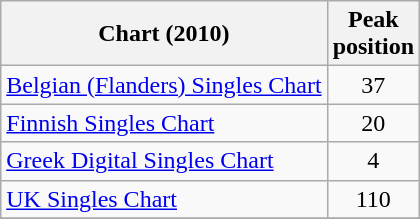<table class="wikitable sortable">
<tr>
<th align="left">Chart (2010)</th>
<th align="left">Peak<br>position</th>
</tr>
<tr>
<td align="left"><a href='#'>Belgian (Flanders) Singles Chart</a></td>
<td align="center">37</td>
</tr>
<tr>
<td align="left"><a href='#'>Finnish Singles Chart</a></td>
<td align="center">20</td>
</tr>
<tr>
<td align="left"><a href='#'>Greek Digital Singles Chart</a><em></td>
<td align="center">4</td>
</tr>
<tr>
<td><a href='#'>UK Singles Chart</a></td>
<td align="center">110</td>
</tr>
<tr>
</tr>
</table>
